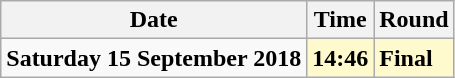<table class="wikitable">
<tr>
<th>Date</th>
<th>Time</th>
<th>Round</th>
</tr>
<tr>
<td><strong>Saturday 15 September 2018</strong></td>
<td style=background:lemonchiffon><strong>14:46</strong></td>
<td style=background:lemonchiffon><strong>Final</strong></td>
</tr>
</table>
